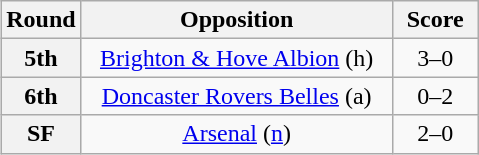<table class="wikitable plainrowheaders" style="text-align:center;margin-left:1em;float:right">
<tr>
<th scope=col width="25">Round</th>
<th scope=col width="200">Opposition</th>
<th scope=col width="50">Score</th>
</tr>
<tr>
<th scope=row style="text-align:center">5th</th>
<td><a href='#'>Brighton & Hove Albion</a> (h)</td>
<td>3–0</td>
</tr>
<tr>
<th scope=row style="text-align:center">6th</th>
<td><a href='#'>Doncaster Rovers Belles</a> (a)</td>
<td>0–2</td>
</tr>
<tr>
<th scope=row style="text-align:center">SF</th>
<td><a href='#'>Arsenal</a> (<a href='#'>n</a>)</td>
<td>2–0</td>
</tr>
</table>
